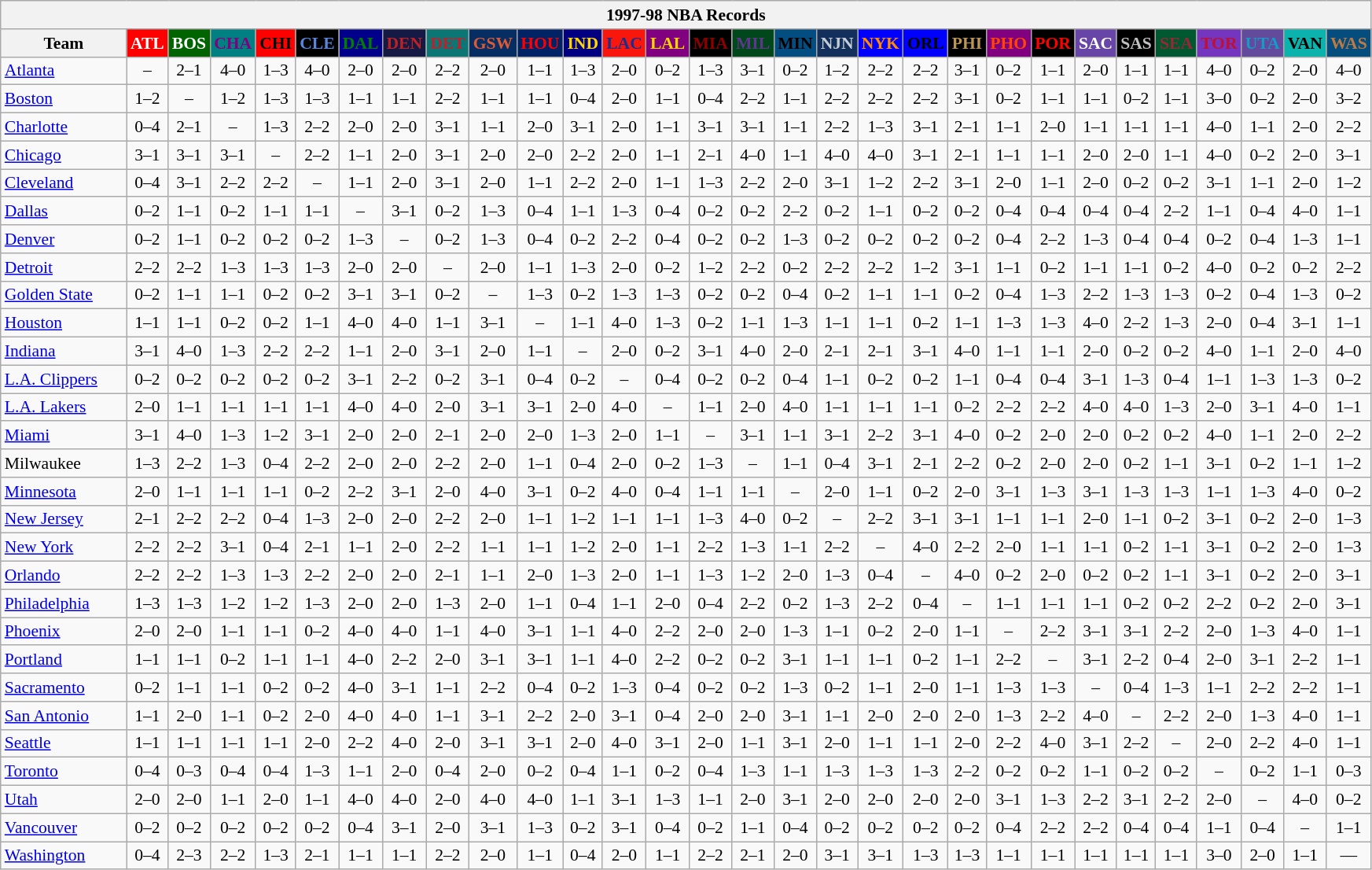<table class="wikitable" style="font-size:90%; text-align:center;">
<tr>
<th colspan=30>1997-98 NBA Records</th>
</tr>
<tr>
<th width=100>Team</th>
<th style="background:#FF0000;color:#FFFFFF;width=35">ATL</th>
<th style="background:#006400;color:#FFFFFF;width=35">BOS</th>
<th style="background:#008080;color:#800080;width=35">CHA</th>
<th style="background:#FF0000;color:#000000;width=35">CHI</th>
<th style="background:#000000;color:#5787DC;width=35">CLE</th>
<th style="background:#00008B;color:#008000;width=35">DAL</th>
<th style="background:#141A44;color:#BC2224;width=35">DEN</th>
<th style="background:#0C7674;color:#BB222C;width=35">DET</th>
<th style="background:#072E63;color:#DC5A34;width=35">GSW</th>
<th style="background:#002366;color:#FF0000;width=35">HOU</th>
<th style="background:#000080;color:#FFD700;width=35">IND</th>
<th style="background:#F9160D;color:#1A2E8B;width=35">LAC</th>
<th style="background:#800080;color:#FFD700;width=35">LAL</th>
<th style="background:#000000;color:#8B0000;width=35">MIA</th>
<th style="background:#00471B;color:#5C378A;width=35">MIL</th>
<th style="background:#044D80;color:#000000;width=35">MIN</th>
<th style="background:#12305B;color:#C4CED4;width=35">NJN</th>
<th style="background:#0000FF;color:#FF8C00;width=35">NYK</th>
<th style="background:#0000FF;color:#000000;width=35">ORL</th>
<th style="background:#000000;color:#BB9754;width=35">PHI</th>
<th style="background:#800080;color:#FF4500;width=35">PHO</th>
<th style="background:#000000;color:#FF0000;width=35">POR</th>
<th style="background:#6846A8;color:#FFFFFF;width=35">SAC</th>
<th style="background:#000000;color:#C0C0C0;width=35">SAS</th>
<th style="background:#005831;color:#992634;width=35">SEA</th>
<th style="background:#7436BF;color:#BE0F34;width=35">TOR</th>
<th style="background:#644A9C;color:#149BC7;width=35">UTA</th>
<th style="background:#0CB2AC;color:#000000;width=35">VAN</th>
<th style="background:#044D7D;color:#BC7A44;width=35">WAS</th>
</tr>
<tr>
<td style="text-align:left;"><a href='#'>Atlanta</a></td>
<td>–</td>
<td>2–1</td>
<td>4–0</td>
<td>1–3</td>
<td>4–0</td>
<td>2–0</td>
<td>2–0</td>
<td>2–2</td>
<td>2–0</td>
<td>1–1</td>
<td>1–3</td>
<td>2–0</td>
<td>0–2</td>
<td>1–3</td>
<td>3–1</td>
<td>0–2</td>
<td>1–2</td>
<td>2–2</td>
<td>2–2</td>
<td>3–1</td>
<td>0–2</td>
<td>1–1</td>
<td>2–0</td>
<td>1–1</td>
<td>1–1</td>
<td>4–0</td>
<td>0–2</td>
<td>2–0</td>
<td>4–0</td>
</tr>
<tr>
<td style="text-align:left;"><a href='#'>Boston</a></td>
<td>1–2</td>
<td>–</td>
<td>1–2</td>
<td>1–3</td>
<td>1–3</td>
<td>1–1</td>
<td>1–1</td>
<td>2–2</td>
<td>1–1</td>
<td>1–1</td>
<td>0–4</td>
<td>2–0</td>
<td>1–1</td>
<td>0–4</td>
<td>2–2</td>
<td>1–1</td>
<td>2–2</td>
<td>2–2</td>
<td>2–2</td>
<td>3–1</td>
<td>0–2</td>
<td>1–1</td>
<td>1–1</td>
<td>0–2</td>
<td>1–1</td>
<td>3–0</td>
<td>0–2</td>
<td>2–0</td>
<td>3–2</td>
</tr>
<tr>
<td style="text-align:left;"><a href='#'>Charlotte</a></td>
<td>0–4</td>
<td>2–1</td>
<td>–</td>
<td>1–3</td>
<td>2–2</td>
<td>2–0</td>
<td>2–0</td>
<td>3–1</td>
<td>1–1</td>
<td>2–0</td>
<td>3–1</td>
<td>2–0</td>
<td>1–1</td>
<td>3–1</td>
<td>3–1</td>
<td>1–1</td>
<td>2–2</td>
<td>1–3</td>
<td>3–1</td>
<td>2–1</td>
<td>1–1</td>
<td>2–0</td>
<td>1–1</td>
<td>1–1</td>
<td>1–1</td>
<td>4–0</td>
<td>1–1</td>
<td>2–0</td>
<td>2–2</td>
</tr>
<tr>
<td style="text-align:left;"><a href='#'>Chicago</a></td>
<td>3–1</td>
<td>3–1</td>
<td>3–1</td>
<td>–</td>
<td>2–2</td>
<td>1–1</td>
<td>2–0</td>
<td>3–1</td>
<td>2–0</td>
<td>2–0</td>
<td>2–2</td>
<td>2–0</td>
<td>1–1</td>
<td>2–1</td>
<td>4–0</td>
<td>1–1</td>
<td>4–0</td>
<td>4–0</td>
<td>3–1</td>
<td>2–1</td>
<td>1–1</td>
<td>1–1</td>
<td>2–0</td>
<td>2–0</td>
<td>1–1</td>
<td>4–0</td>
<td>0–2</td>
<td>2–0</td>
<td>3–1</td>
</tr>
<tr>
<td style="text-align:left;"><a href='#'>Cleveland</a></td>
<td>0–4</td>
<td>3–1</td>
<td>2–2</td>
<td>2–2</td>
<td>–</td>
<td>1–1</td>
<td>2–0</td>
<td>3–1</td>
<td>2–0</td>
<td>1–1</td>
<td>2–2</td>
<td>2–0</td>
<td>1–1</td>
<td>1–3</td>
<td>2–2</td>
<td>2–0</td>
<td>3–1</td>
<td>1–2</td>
<td>2–2</td>
<td>3–1</td>
<td>2–0</td>
<td>1–1</td>
<td>2–0</td>
<td>0–2</td>
<td>0–2</td>
<td>3–1</td>
<td>1–1</td>
<td>2–0</td>
<td>1–2</td>
</tr>
<tr>
<td style="text-align:left;"><a href='#'>Dallas</a></td>
<td>0–2</td>
<td>1–1</td>
<td>0–2</td>
<td>1–1</td>
<td>1–1</td>
<td>–</td>
<td>3–1</td>
<td>0–2</td>
<td>1–3</td>
<td>0–4</td>
<td>1–1</td>
<td>1–3</td>
<td>0–4</td>
<td>0–2</td>
<td>0–2</td>
<td>2–2</td>
<td>0–2</td>
<td>1–1</td>
<td>0–2</td>
<td>0–2</td>
<td>0–4</td>
<td>0–4</td>
<td>0–4</td>
<td>0–4</td>
<td>2–2</td>
<td>1–1</td>
<td>0–4</td>
<td>4–0</td>
<td>1–1</td>
</tr>
<tr>
<td style="text-align:left;"><a href='#'>Denver</a></td>
<td>0–2</td>
<td>1–1</td>
<td>0–2</td>
<td>0–2</td>
<td>0–2</td>
<td>1–3</td>
<td>–</td>
<td>0–2</td>
<td>1–3</td>
<td>0–4</td>
<td>0–2</td>
<td>2–2</td>
<td>0–4</td>
<td>0–2</td>
<td>0–2</td>
<td>1–3</td>
<td>0–2</td>
<td>0–2</td>
<td>0–2</td>
<td>0–2</td>
<td>0–4</td>
<td>2–2</td>
<td>1–3</td>
<td>0–4</td>
<td>0–4</td>
<td>0–2</td>
<td>0–4</td>
<td>1–3</td>
<td>1–1</td>
</tr>
<tr>
<td style="text-align:left;"><a href='#'>Detroit</a></td>
<td>2–2</td>
<td>2–2</td>
<td>1–3</td>
<td>1–3</td>
<td>1–3</td>
<td>2–0</td>
<td>2–0</td>
<td>–</td>
<td>2–0</td>
<td>1–1</td>
<td>1–3</td>
<td>2–0</td>
<td>0–2</td>
<td>1–2</td>
<td>2–2</td>
<td>0–2</td>
<td>2–2</td>
<td>2–2</td>
<td>1–2</td>
<td>3–1</td>
<td>1–1</td>
<td>0–2</td>
<td>1–1</td>
<td>1–1</td>
<td>0–2</td>
<td>4–0</td>
<td>0–2</td>
<td>0–2</td>
<td>2–2</td>
</tr>
<tr>
<td style="text-align:left;"><a href='#'>Golden State</a></td>
<td>0–2</td>
<td>1–1</td>
<td>1–1</td>
<td>0–2</td>
<td>0–2</td>
<td>3–1</td>
<td>3–1</td>
<td>0–2</td>
<td>–</td>
<td>1–3</td>
<td>0–2</td>
<td>1–3</td>
<td>1–3</td>
<td>0–2</td>
<td>0–2</td>
<td>0–4</td>
<td>0–2</td>
<td>1–1</td>
<td>1–1</td>
<td>0–2</td>
<td>0–4</td>
<td>1–3</td>
<td>2–2</td>
<td>1–3</td>
<td>1–3</td>
<td>0–2</td>
<td>0–4</td>
<td>1–3</td>
<td>0–2</td>
</tr>
<tr>
<td style="text-align:left;"><a href='#'>Houston</a></td>
<td>1–1</td>
<td>1–1</td>
<td>0–2</td>
<td>0–2</td>
<td>1–1</td>
<td>4–0</td>
<td>4–0</td>
<td>1–1</td>
<td>3–1</td>
<td>–</td>
<td>1–1</td>
<td>4–0</td>
<td>1–3</td>
<td>0–2</td>
<td>1–1</td>
<td>1–3</td>
<td>1–1</td>
<td>1–1</td>
<td>0–2</td>
<td>1–1</td>
<td>1–3</td>
<td>1–3</td>
<td>4–0</td>
<td>2–2</td>
<td>1–3</td>
<td>2–0</td>
<td>0–4</td>
<td>3–1</td>
<td>1–1</td>
</tr>
<tr>
<td style="text-align:left;"><a href='#'>Indiana</a></td>
<td>3–1</td>
<td>4–0</td>
<td>1–3</td>
<td>2–2</td>
<td>2–2</td>
<td>1–1</td>
<td>2–0</td>
<td>3–1</td>
<td>2–0</td>
<td>1–1</td>
<td>–</td>
<td>2–0</td>
<td>0–2</td>
<td>3–1</td>
<td>4–0</td>
<td>2–0</td>
<td>2–1</td>
<td>2–1</td>
<td>3–1</td>
<td>4–0</td>
<td>1–1</td>
<td>1–1</td>
<td>2–0</td>
<td>0–2</td>
<td>0–2</td>
<td>4–0</td>
<td>1–1</td>
<td>2–0</td>
<td>4–0</td>
</tr>
<tr>
<td style="text-align:left;"><a href='#'>L.A. Clippers</a></td>
<td>0–2</td>
<td>0–2</td>
<td>0–2</td>
<td>0–2</td>
<td>0–2</td>
<td>3–1</td>
<td>2–2</td>
<td>0–2</td>
<td>3–1</td>
<td>0–4</td>
<td>0–2</td>
<td>–</td>
<td>0–4</td>
<td>0–2</td>
<td>0–2</td>
<td>0–4</td>
<td>1–1</td>
<td>0–2</td>
<td>0–2</td>
<td>1–1</td>
<td>0–4</td>
<td>0–4</td>
<td>3–1</td>
<td>1–3</td>
<td>0–4</td>
<td>1–1</td>
<td>1–3</td>
<td>1–3</td>
<td>0–2</td>
</tr>
<tr>
<td style="text-align:left;"><a href='#'>L.A. Lakers</a></td>
<td>2–0</td>
<td>1–1</td>
<td>1–1</td>
<td>1–1</td>
<td>1–1</td>
<td>4–0</td>
<td>4–0</td>
<td>2–0</td>
<td>3–1</td>
<td>3–1</td>
<td>2–0</td>
<td>4–0</td>
<td>–</td>
<td>1–1</td>
<td>2–0</td>
<td>4–0</td>
<td>1–1</td>
<td>1–1</td>
<td>1–1</td>
<td>0–2</td>
<td>2–2</td>
<td>2–2</td>
<td>4–0</td>
<td>4–0</td>
<td>1–3</td>
<td>2–0</td>
<td>3–1</td>
<td>4–0</td>
<td>1–1</td>
</tr>
<tr>
<td style="text-align:left;"><a href='#'>Miami</a></td>
<td>3–1</td>
<td>4–0</td>
<td>1–3</td>
<td>1–2</td>
<td>3–1</td>
<td>2–0</td>
<td>2–0</td>
<td>2–1</td>
<td>2–0</td>
<td>2–0</td>
<td>1–3</td>
<td>2–0</td>
<td>1–1</td>
<td>–</td>
<td>3–1</td>
<td>1–1</td>
<td>3–1</td>
<td>2–2</td>
<td>3–1</td>
<td>4–0</td>
<td>0–2</td>
<td>2–0</td>
<td>2–0</td>
<td>0–2</td>
<td>0–2</td>
<td>4–0</td>
<td>1–1</td>
<td>2–0</td>
<td>2–2</td>
</tr>
<tr>
<td style="text-align:left;">Milwaukee</td>
<td>1–3</td>
<td>2–2</td>
<td>1–3</td>
<td>0–4</td>
<td>2–2</td>
<td>2–0</td>
<td>2–0</td>
<td>2–2</td>
<td>2–0</td>
<td>1–1</td>
<td>0–4</td>
<td>2–0</td>
<td>0–2</td>
<td>1–3</td>
<td>–</td>
<td>1–1</td>
<td>0–4</td>
<td>3–1</td>
<td>2–1</td>
<td>2–2</td>
<td>0–2</td>
<td>2–0</td>
<td>2–0</td>
<td>0–2</td>
<td>1–1</td>
<td>3–1</td>
<td>0–2</td>
<td>1–1</td>
<td>1–2</td>
</tr>
<tr>
<td style="text-align:left;"><a href='#'>Minnesota</a></td>
<td>2–0</td>
<td>1–1</td>
<td>1–1</td>
<td>1–1</td>
<td>0–2</td>
<td>2–2</td>
<td>3–1</td>
<td>2–0</td>
<td>4–0</td>
<td>3–1</td>
<td>0–2</td>
<td>4–0</td>
<td>0–4</td>
<td>1–1</td>
<td>1–1</td>
<td>–</td>
<td>2–0</td>
<td>1–1</td>
<td>0–2</td>
<td>2–0</td>
<td>3–1</td>
<td>1–3</td>
<td>3–1</td>
<td>1–3</td>
<td>1–3</td>
<td>1–1</td>
<td>1–3</td>
<td>4–0</td>
<td>0–2</td>
</tr>
<tr>
<td style="text-align:left;"><a href='#'>New Jersey</a></td>
<td>2–1</td>
<td>2–2</td>
<td>2–2</td>
<td>0–4</td>
<td>1–3</td>
<td>2–0</td>
<td>2–0</td>
<td>2–2</td>
<td>2–0</td>
<td>1–1</td>
<td>1–2</td>
<td>1–1</td>
<td>1–1</td>
<td>1–3</td>
<td>4–0</td>
<td>0–2</td>
<td>–</td>
<td>2–2</td>
<td>3–1</td>
<td>3–1</td>
<td>1–1</td>
<td>1–1</td>
<td>2–0</td>
<td>1–1</td>
<td>0–2</td>
<td>3–1</td>
<td>0–2</td>
<td>2–0</td>
<td>1–3</td>
</tr>
<tr>
<td style="text-align:left;"><a href='#'>New York</a></td>
<td>2–2</td>
<td>2–2</td>
<td>3–1</td>
<td>0–4</td>
<td>2–1</td>
<td>1–1</td>
<td>2–0</td>
<td>2–2</td>
<td>1–1</td>
<td>1–1</td>
<td>1–2</td>
<td>2–0</td>
<td>1–1</td>
<td>2–2</td>
<td>1–3</td>
<td>1–1</td>
<td>2–2</td>
<td>–</td>
<td>4–0</td>
<td>2–2</td>
<td>2–0</td>
<td>1–1</td>
<td>1–1</td>
<td>0–2</td>
<td>1–1</td>
<td>3–1</td>
<td>0–2</td>
<td>2–0</td>
<td>1–3</td>
</tr>
<tr>
<td style="text-align:left;"><a href='#'>Orlando</a></td>
<td>2–2</td>
<td>2–2</td>
<td>1–3</td>
<td>1–3</td>
<td>2–2</td>
<td>2–0</td>
<td>2–0</td>
<td>2–1</td>
<td>1–1</td>
<td>2–0</td>
<td>1–3</td>
<td>2–0</td>
<td>1–1</td>
<td>1–3</td>
<td>1–2</td>
<td>2–0</td>
<td>1–3</td>
<td>0–4</td>
<td>–</td>
<td>4–0</td>
<td>0–2</td>
<td>2–0</td>
<td>0–2</td>
<td>0–2</td>
<td>1–1</td>
<td>3–1</td>
<td>0–2</td>
<td>2–0</td>
<td>3–1</td>
</tr>
<tr>
<td style="text-align:left;"><a href='#'>Philadelphia</a></td>
<td>1–3</td>
<td>1–3</td>
<td>1–2</td>
<td>1–2</td>
<td>1–3</td>
<td>2–0</td>
<td>2–0</td>
<td>1–3</td>
<td>2–0</td>
<td>1–1</td>
<td>0–4</td>
<td>1–1</td>
<td>2–0</td>
<td>0–4</td>
<td>2–2</td>
<td>0–2</td>
<td>1–3</td>
<td>2–2</td>
<td>0–4</td>
<td>–</td>
<td>1–1</td>
<td>1–1</td>
<td>1–1</td>
<td>0–2</td>
<td>0–2</td>
<td>2–2</td>
<td>0–2</td>
<td>2–0</td>
<td>3–1</td>
</tr>
<tr>
<td style="text-align:left;"><a href='#'>Phoenix</a></td>
<td>2–0</td>
<td>2–0</td>
<td>1–1</td>
<td>1–1</td>
<td>0–2</td>
<td>4–0</td>
<td>4–0</td>
<td>1–1</td>
<td>4–0</td>
<td>3–1</td>
<td>1–1</td>
<td>4–0</td>
<td>2–2</td>
<td>2–0</td>
<td>2–0</td>
<td>1–3</td>
<td>1–1</td>
<td>0–2</td>
<td>2–0</td>
<td>1–1</td>
<td>–</td>
<td>2–2</td>
<td>3–1</td>
<td>3–1</td>
<td>2–2</td>
<td>2–0</td>
<td>1–3</td>
<td>4–0</td>
<td>1–1</td>
</tr>
<tr>
<td style="text-align:left;"><a href='#'>Portland</a></td>
<td>1–1</td>
<td>1–1</td>
<td>0–2</td>
<td>1–1</td>
<td>1–1</td>
<td>4–0</td>
<td>2–2</td>
<td>2–0</td>
<td>3–1</td>
<td>3–1</td>
<td>1–1</td>
<td>4–0</td>
<td>2–2</td>
<td>0–2</td>
<td>0–2</td>
<td>3–1</td>
<td>1–1</td>
<td>1–1</td>
<td>0–2</td>
<td>1–1</td>
<td>2–2</td>
<td>–</td>
<td>3–1</td>
<td>2–2</td>
<td>0–4</td>
<td>2–0</td>
<td>3–1</td>
<td>2–2</td>
<td>1–1</td>
</tr>
<tr>
<td style="text-align:left;"><a href='#'>Sacramento</a></td>
<td>0–2</td>
<td>1–1</td>
<td>1–1</td>
<td>0–2</td>
<td>0–2</td>
<td>4–0</td>
<td>3–1</td>
<td>1–1</td>
<td>2–2</td>
<td>0–4</td>
<td>0–2</td>
<td>1–3</td>
<td>0–4</td>
<td>0–2</td>
<td>0–2</td>
<td>1–3</td>
<td>0–2</td>
<td>1–1</td>
<td>2–0</td>
<td>1–1</td>
<td>1–3</td>
<td>1–3</td>
<td>–</td>
<td>0–4</td>
<td>1–3</td>
<td>1–1</td>
<td>2–2</td>
<td>2–2</td>
<td>1–1</td>
</tr>
<tr>
<td style="text-align:left;"><a href='#'>San Antonio</a></td>
<td>1–1</td>
<td>2–0</td>
<td>1–1</td>
<td>0–2</td>
<td>2–0</td>
<td>4–0</td>
<td>4–0</td>
<td>1–1</td>
<td>3–1</td>
<td>2–2</td>
<td>2–0</td>
<td>3–1</td>
<td>0–4</td>
<td>2–0</td>
<td>2–0</td>
<td>3–1</td>
<td>1–1</td>
<td>2–0</td>
<td>2–0</td>
<td>2–0</td>
<td>1–3</td>
<td>2–2</td>
<td>4–0</td>
<td>–</td>
<td>2–2</td>
<td>2–0</td>
<td>1–3</td>
<td>4–0</td>
<td>1–1</td>
</tr>
<tr>
<td style="text-align:left;"><a href='#'>Seattle</a></td>
<td>1–1</td>
<td>1–1</td>
<td>1–1</td>
<td>1–1</td>
<td>2–0</td>
<td>2–2</td>
<td>4–0</td>
<td>2–0</td>
<td>3–1</td>
<td>3–1</td>
<td>2–0</td>
<td>4–0</td>
<td>3–1</td>
<td>2–0</td>
<td>1–1</td>
<td>3–1</td>
<td>2–0</td>
<td>1–1</td>
<td>1–1</td>
<td>2–0</td>
<td>2–2</td>
<td>4–0</td>
<td>3–1</td>
<td>2–2</td>
<td>–</td>
<td>2–0</td>
<td>2–2</td>
<td>4–0</td>
<td>1–1</td>
</tr>
<tr>
<td style="text-align:left;"><a href='#'>Toronto</a></td>
<td>0–4</td>
<td>0–3</td>
<td>0–4</td>
<td>0–4</td>
<td>1–3</td>
<td>1–1</td>
<td>2–0</td>
<td>0–4</td>
<td>2–0</td>
<td>0–2</td>
<td>0–4</td>
<td>1–1</td>
<td>0–2</td>
<td>0–4</td>
<td>1–3</td>
<td>1–1</td>
<td>1–3</td>
<td>1–3</td>
<td>1–3</td>
<td>2–2</td>
<td>0–2</td>
<td>0–2</td>
<td>1–1</td>
<td>0–2</td>
<td>0–2</td>
<td>–</td>
<td>0–2</td>
<td>1–1</td>
<td>0–3</td>
</tr>
<tr>
<td style="text-align:left;"><a href='#'>Utah</a></td>
<td>2–0</td>
<td>2–0</td>
<td>1–1</td>
<td>2–0</td>
<td>1–1</td>
<td>4–0</td>
<td>4–0</td>
<td>2–0</td>
<td>4–0</td>
<td>4–0</td>
<td>1–1</td>
<td>3–1</td>
<td>1–3</td>
<td>1–1</td>
<td>2–0</td>
<td>3–1</td>
<td>2–0</td>
<td>2–0</td>
<td>2–0</td>
<td>2–0</td>
<td>3–1</td>
<td>1–3</td>
<td>2–2</td>
<td>3–1</td>
<td>2–2</td>
<td>2–0</td>
<td>–</td>
<td>4–0</td>
<td>0–2</td>
</tr>
<tr>
<td style="text-align:left;"><a href='#'>Vancouver</a></td>
<td>0–2</td>
<td>0–2</td>
<td>0–2</td>
<td>0–2</td>
<td>0–2</td>
<td>0–4</td>
<td>3–1</td>
<td>2–0</td>
<td>3–1</td>
<td>1–3</td>
<td>0–2</td>
<td>3–1</td>
<td>0–4</td>
<td>0–2</td>
<td>1–1</td>
<td>0–4</td>
<td>0–2</td>
<td>0–2</td>
<td>0–2</td>
<td>0–2</td>
<td>0–4</td>
<td>2–2</td>
<td>2–2</td>
<td>0–4</td>
<td>0–4</td>
<td>1–1</td>
<td>0–4</td>
<td>–</td>
<td>1–1</td>
</tr>
<tr>
<td style="text-align:left;"><a href='#'>Washington</a></td>
<td>0–4</td>
<td>2–3</td>
<td>2–2</td>
<td>1–3</td>
<td>2–1</td>
<td>1–1</td>
<td>1–1</td>
<td>2–2</td>
<td>2–0</td>
<td>1–1</td>
<td>0–4</td>
<td>2–0</td>
<td>1–1</td>
<td>2–2</td>
<td>2–1</td>
<td>2–0</td>
<td>3–1</td>
<td>3–1</td>
<td>1–3</td>
<td>1–3</td>
<td>1–1</td>
<td>1–1</td>
<td>1–1</td>
<td>1–1</td>
<td>1–1</td>
<td>3–0</td>
<td>2–0</td>
<td>1–1</td>
<td>—</td>
</tr>
</table>
